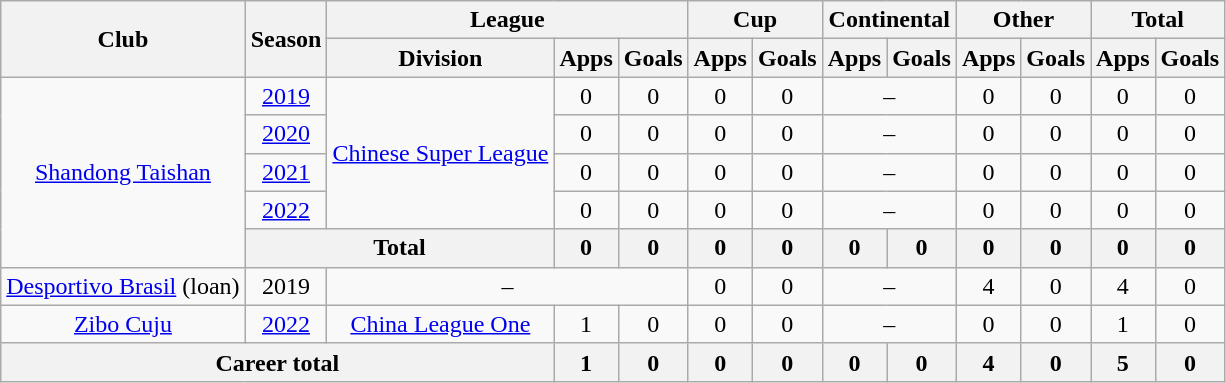<table class="wikitable" style="text-align: center">
<tr>
<th rowspan="2">Club</th>
<th rowspan="2">Season</th>
<th colspan="3">League</th>
<th colspan="2">Cup</th>
<th colspan="2">Continental</th>
<th colspan="2">Other</th>
<th colspan="2">Total</th>
</tr>
<tr>
<th>Division</th>
<th>Apps</th>
<th>Goals</th>
<th>Apps</th>
<th>Goals</th>
<th>Apps</th>
<th>Goals</th>
<th>Apps</th>
<th>Goals</th>
<th>Apps</th>
<th>Goals</th>
</tr>
<tr>
<td rowspan="5"><a href='#'>Shandong Taishan</a></td>
<td><a href='#'>2019</a></td>
<td rowspan="4"><a href='#'>Chinese Super League</a></td>
<td>0</td>
<td>0</td>
<td>0</td>
<td>0</td>
<td colspan="2">–</td>
<td>0</td>
<td>0</td>
<td>0</td>
<td>0</td>
</tr>
<tr>
<td><a href='#'>2020</a></td>
<td>0</td>
<td>0</td>
<td>0</td>
<td>0</td>
<td colspan="2">–</td>
<td>0</td>
<td>0</td>
<td>0</td>
<td>0</td>
</tr>
<tr>
<td><a href='#'>2021</a></td>
<td>0</td>
<td>0</td>
<td>0</td>
<td>0</td>
<td colspan="2">–</td>
<td>0</td>
<td>0</td>
<td>0</td>
<td>0</td>
</tr>
<tr>
<td><a href='#'>2022</a></td>
<td>0</td>
<td>0</td>
<td>0</td>
<td>0</td>
<td colspan="2">–</td>
<td>0</td>
<td>0</td>
<td>0</td>
<td>0</td>
</tr>
<tr>
<th colspan=2>Total</th>
<th>0</th>
<th>0</th>
<th>0</th>
<th>0</th>
<th>0</th>
<th>0</th>
<th>0</th>
<th>0</th>
<th>0</th>
<th>0</th>
</tr>
<tr>
<td><a href='#'>Desportivo Brasil</a> (loan)</td>
<td>2019</td>
<td colspan="3">–</td>
<td>0</td>
<td>0</td>
<td colspan="2">–</td>
<td>4</td>
<td>0</td>
<td>4</td>
<td>0</td>
</tr>
<tr>
<td><a href='#'>Zibo Cuju</a></td>
<td><a href='#'>2022</a></td>
<td><a href='#'>China League One</a></td>
<td>1</td>
<td>0</td>
<td>0</td>
<td>0</td>
<td colspan="2">–</td>
<td>0</td>
<td>0</td>
<td>1</td>
<td>0</td>
</tr>
<tr>
<th colspan=3>Career total</th>
<th>1</th>
<th>0</th>
<th>0</th>
<th>0</th>
<th>0</th>
<th>0</th>
<th>4</th>
<th>0</th>
<th>5</th>
<th>0</th>
</tr>
</table>
